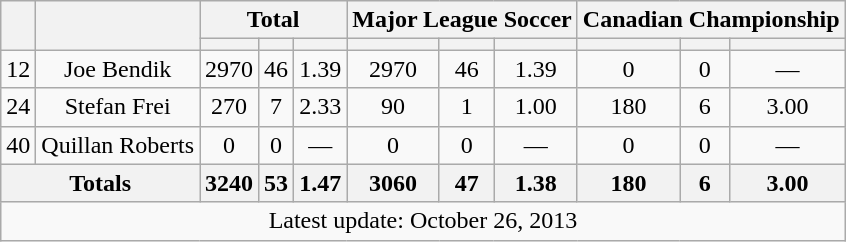<table class="wikitable" style="text-align: center">
<tr>
<th rowspan="2"></th>
<th rowspan="2"></th>
<th colspan="3">Total</th>
<th colspan="3">Major League Soccer</th>
<th colspan="3">Canadian Championship</th>
</tr>
<tr>
<th></th>
<th></th>
<th></th>
<th></th>
<th></th>
<th></th>
<th></th>
<th></th>
<th></th>
</tr>
<tr>
<td>12</td>
<td>Joe Bendik</td>
<td>2970</td>
<td>46</td>
<td>1.39</td>
<td>2970</td>
<td>46</td>
<td>1.39</td>
<td>0</td>
<td>0</td>
<td>—</td>
</tr>
<tr>
<td>24</td>
<td>Stefan Frei</td>
<td>270</td>
<td>7</td>
<td>2.33</td>
<td>90</td>
<td>1</td>
<td>1.00</td>
<td>180</td>
<td>6</td>
<td>3.00</td>
</tr>
<tr>
<td>40</td>
<td>Quillan Roberts</td>
<td>0</td>
<td>0</td>
<td>—</td>
<td>0</td>
<td>0</td>
<td>—</td>
<td>0</td>
<td>0</td>
<td>—</td>
</tr>
<tr>
<th colspan="2">Totals</th>
<th>3240</th>
<th>53</th>
<th>1.47</th>
<th>3060</th>
<th>47</th>
<th>1.38</th>
<th>180</th>
<th>6</th>
<th>3.00</th>
</tr>
<tr>
<td colspan="11">Latest update: October 26, 2013</td>
</tr>
</table>
